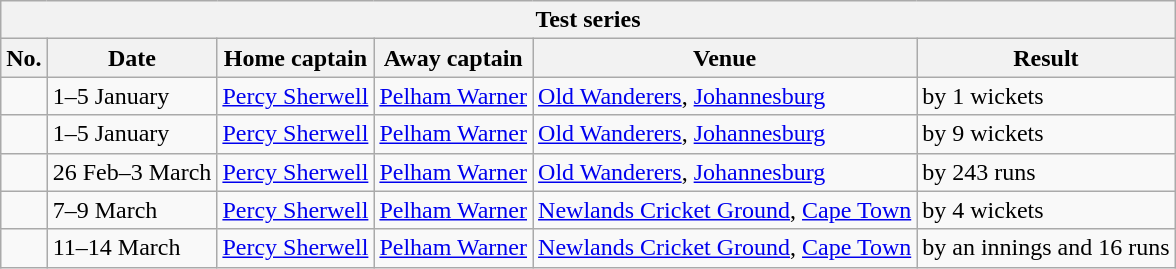<table class="wikitable">
<tr>
<th colspan="9">Test series</th>
</tr>
<tr>
<th>No.</th>
<th>Date</th>
<th>Home captain</th>
<th>Away captain</th>
<th>Venue</th>
<th>Result</th>
</tr>
<tr>
<td></td>
<td>1–5 January</td>
<td><a href='#'>Percy Sherwell</a></td>
<td><a href='#'>Pelham Warner</a></td>
<td><a href='#'>Old Wanderers</a>, <a href='#'>Johannesburg</a></td>
<td> by 1 wickets</td>
</tr>
<tr>
<td></td>
<td>1–5 January</td>
<td><a href='#'>Percy Sherwell</a></td>
<td><a href='#'>Pelham Warner</a></td>
<td><a href='#'>Old Wanderers</a>, <a href='#'>Johannesburg</a></td>
<td> by 9 wickets</td>
</tr>
<tr>
<td></td>
<td>26 Feb–3 March</td>
<td><a href='#'>Percy Sherwell</a></td>
<td><a href='#'>Pelham Warner</a></td>
<td><a href='#'>Old Wanderers</a>, <a href='#'>Johannesburg</a></td>
<td> by 243 runs</td>
</tr>
<tr>
<td></td>
<td>7–9 March</td>
<td><a href='#'>Percy Sherwell</a></td>
<td><a href='#'>Pelham Warner</a></td>
<td><a href='#'>Newlands Cricket Ground</a>, <a href='#'>Cape Town</a></td>
<td> by 4 wickets</td>
</tr>
<tr>
<td></td>
<td>11–14 March</td>
<td><a href='#'>Percy Sherwell</a></td>
<td><a href='#'>Pelham Warner</a></td>
<td><a href='#'>Newlands Cricket Ground</a>, <a href='#'>Cape Town</a></td>
<td> by an innings and 16 runs</td>
</tr>
</table>
